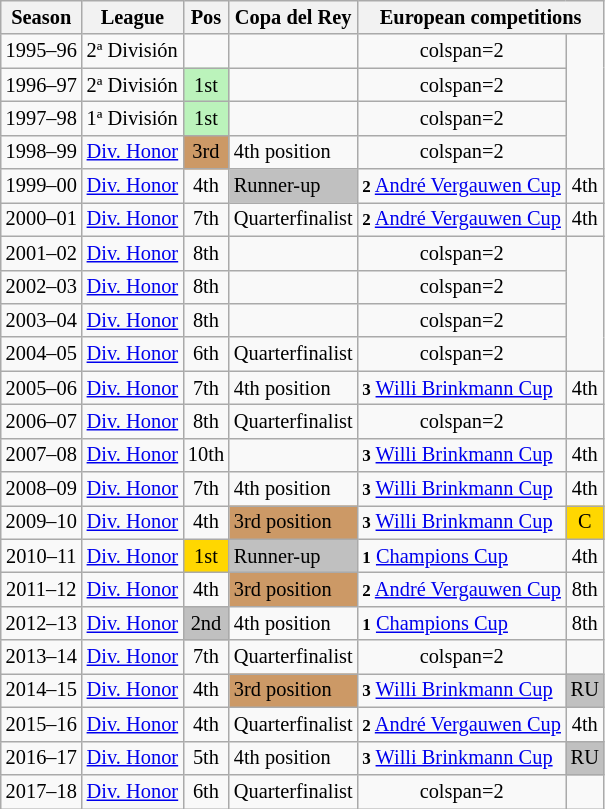<table class=wikitable style="text-align:center; font-size:85%">
<tr>
<th>Season</th>
<th>League</th>
<th>Pos</th>
<th>Copa del Rey</th>
<th colspan=2>European competitions</th>
</tr>
<tr>
<td>1995–96</td>
<td align=left>2ª División</td>
<td></td>
<td></td>
<td>colspan=2 </td>
</tr>
<tr>
<td>1996–97</td>
<td align=left>2ª División</td>
<td bgcolor=#BBF3BB>1st</td>
<td></td>
<td>colspan=2 </td>
</tr>
<tr>
<td>1997–98</td>
<td align=left>1ª División</td>
<td bgcolor=#BBF3BB>1st</td>
<td></td>
<td>colspan=2 </td>
</tr>
<tr>
<td>1998–99</td>
<td align=left><a href='#'>Div. Honor</a></td>
<td bgcolor=#cc9966>3rd</td>
<td align=left>4th position</td>
<td>colspan=2 </td>
</tr>
<tr>
<td>1999–00</td>
<td align=left><a href='#'>Div. Honor</a></td>
<td>4th</td>
<td align=left bgcolor=silver>Runner-up</td>
<td align=left><small><strong>2</strong></small> <a href='#'>André Vergauwen Cup</a></td>
<td>4th</td>
</tr>
<tr>
<td>2000–01</td>
<td align=left><a href='#'>Div. Honor</a></td>
<td>7th</td>
<td align=left>Quarterfinalist</td>
<td align=left><small><strong>2</strong></small> <a href='#'>André Vergauwen Cup</a></td>
<td>4th</td>
</tr>
<tr>
<td>2001–02</td>
<td align=left><a href='#'>Div. Honor</a></td>
<td>8th</td>
<td></td>
<td>colspan=2 </td>
</tr>
<tr>
<td>2002–03</td>
<td align=left><a href='#'>Div. Honor</a></td>
<td>8th</td>
<td></td>
<td>colspan=2 </td>
</tr>
<tr>
<td>2003–04</td>
<td align=left><a href='#'>Div. Honor</a></td>
<td>8th</td>
<td></td>
<td>colspan=2 </td>
</tr>
<tr>
<td>2004–05</td>
<td align=left><a href='#'>Div. Honor</a></td>
<td>6th</td>
<td align=left>Quarterfinalist</td>
<td>colspan=2 </td>
</tr>
<tr>
<td>2005–06</td>
<td align=left><a href='#'>Div. Honor</a></td>
<td>7th</td>
<td align=left>4th position</td>
<td align=left><small><strong>3</strong></small> <a href='#'>Willi Brinkmann Cup</a></td>
<td>4th</td>
</tr>
<tr>
<td>2006–07</td>
<td align=left><a href='#'>Div. Honor</a></td>
<td>8th</td>
<td align=left>Quarterfinalist</td>
<td>colspan=2 </td>
</tr>
<tr>
<td>2007–08</td>
<td align=left><a href='#'>Div. Honor</a></td>
<td>10th</td>
<td></td>
<td align=left><small><strong>3</strong></small> <a href='#'>Willi Brinkmann Cup</a></td>
<td>4th</td>
</tr>
<tr>
<td>2008–09</td>
<td align=left><a href='#'>Div. Honor</a></td>
<td>7th</td>
<td align=left>4th position</td>
<td align=left><small><strong>3</strong></small> <a href='#'>Willi Brinkmann Cup</a></td>
<td>4th</td>
</tr>
<tr>
<td>2009–10</td>
<td align=left><a href='#'>Div. Honor</a></td>
<td>4th</td>
<td align=left bgcolor=#cc9966>3rd position</td>
<td align=left><small><strong>3</strong></small> <a href='#'>Willi Brinkmann Cup</a></td>
<td bgcolor=gold>C</td>
</tr>
<tr>
<td>2010–11</td>
<td align=left><a href='#'>Div. Honor</a></td>
<td bgcolor=gold>1st</td>
<td align=left bgcolor=silver>Runner-up</td>
<td align=left><small><strong>1</strong></small> <a href='#'>Champions Cup</a></td>
<td>4th</td>
</tr>
<tr>
<td>2011–12</td>
<td align=left><a href='#'>Div. Honor</a></td>
<td>4th</td>
<td align=left bgcolor=#cc9966>3rd position</td>
<td align=left><small><strong>2</strong></small> <a href='#'>André Vergauwen Cup</a></td>
<td>8th</td>
</tr>
<tr>
<td>2012–13</td>
<td align=left><a href='#'>Div. Honor</a></td>
<td bgcolor=silver>2nd</td>
<td align=left>4th position</td>
<td align=left><small><strong>1</strong></small> <a href='#'>Champions Cup</a></td>
<td>8th</td>
</tr>
<tr>
<td>2013–14</td>
<td align=left><a href='#'>Div. Honor</a></td>
<td>7th</td>
<td align=left>Quarterfinalist</td>
<td>colspan=2 </td>
</tr>
<tr>
<td>2014–15</td>
<td align=left><a href='#'>Div. Honor</a></td>
<td>4th</td>
<td align=left bgcolor=#cc9966>3rd position</td>
<td align=left><small><strong>3</strong></small> <a href='#'>Willi Brinkmann Cup</a></td>
<td bgcolor=silver>RU</td>
</tr>
<tr>
<td>2015–16</td>
<td align=left><a href='#'>Div. Honor</a></td>
<td>4th</td>
<td align=left>Quarterfinalist</td>
<td align=left><small><strong>2</strong></small> <a href='#'>André Vergauwen Cup</a></td>
<td>4th</td>
</tr>
<tr>
<td>2016–17</td>
<td align=left><a href='#'>Div. Honor</a></td>
<td>5th</td>
<td align=left>4th position</td>
<td align=left><small><strong>3</strong></small> <a href='#'>Willi Brinkmann Cup</a></td>
<td bgcolor=silver>RU</td>
</tr>
<tr>
<td>2017–18</td>
<td align=left><a href='#'>Div. Honor</a></td>
<td>6th</td>
<td align=left>Quarterfinalist</td>
<td>colspan=2 </td>
</tr>
</table>
